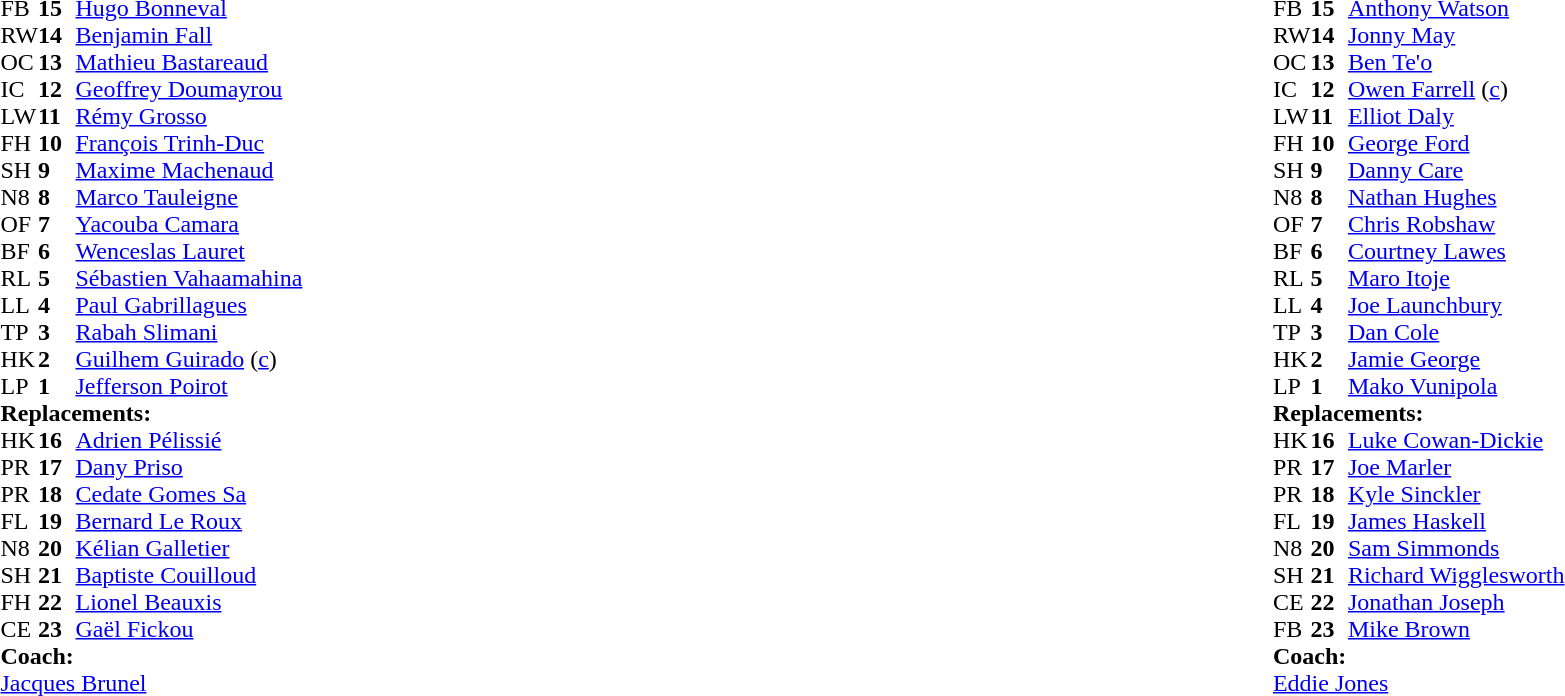<table style="width:100%">
<tr>
<td style="vertical-align:top; width:50%"><br><table cellspacing="0" cellpadding="0">
<tr>
<th width="25"></th>
<th width="25"></th>
</tr>
<tr>
<td>FB</td>
<td><strong>15</strong></td>
<td><a href='#'>Hugo Bonneval</a></td>
<td></td>
<td></td>
<td></td>
<td></td>
</tr>
<tr>
<td>RW</td>
<td><strong>14</strong></td>
<td><a href='#'>Benjamin Fall</a></td>
</tr>
<tr>
<td>OC</td>
<td><strong>13</strong></td>
<td><a href='#'>Mathieu Bastareaud</a></td>
</tr>
<tr>
<td>IC</td>
<td><strong>12</strong></td>
<td><a href='#'>Geoffrey Doumayrou</a></td>
</tr>
<tr>
<td>LW</td>
<td><strong>11</strong></td>
<td><a href='#'>Rémy Grosso</a></td>
</tr>
<tr>
<td>FH</td>
<td><strong>10</strong></td>
<td><a href='#'>François Trinh-Duc</a></td>
<td></td>
<td></td>
</tr>
<tr>
<td>SH</td>
<td><strong>9</strong></td>
<td><a href='#'>Maxime Machenaud</a></td>
<td></td>
<td></td>
</tr>
<tr>
<td>N8</td>
<td><strong>8</strong></td>
<td><a href='#'>Marco Tauleigne</a></td>
</tr>
<tr>
<td>OF</td>
<td><strong>7</strong></td>
<td><a href='#'>Yacouba Camara</a></td>
</tr>
<tr>
<td>BF</td>
<td><strong>6</strong></td>
<td><a href='#'>Wenceslas Lauret</a></td>
<td></td>
<td></td>
</tr>
<tr>
<td>RL</td>
<td><strong>5</strong></td>
<td><a href='#'>Sébastien Vahaamahina</a></td>
<td></td>
<td></td>
</tr>
<tr>
<td>LL</td>
<td><strong>4</strong></td>
<td><a href='#'>Paul Gabrillagues</a></td>
</tr>
<tr>
<td>TP</td>
<td><strong>3</strong></td>
<td><a href='#'>Rabah Slimani</a></td>
<td></td>
<td></td>
</tr>
<tr>
<td>HK</td>
<td><strong>2</strong></td>
<td><a href='#'>Guilhem Guirado</a> (<a href='#'>c</a>)</td>
<td></td>
<td></td>
</tr>
<tr>
<td>LP</td>
<td><strong>1</strong></td>
<td><a href='#'>Jefferson Poirot</a></td>
<td></td>
<td></td>
</tr>
<tr>
<td colspan=3><strong>Replacements:</strong></td>
</tr>
<tr>
<td>HK</td>
<td><strong>16</strong></td>
<td><a href='#'>Adrien Pélissié</a></td>
<td></td>
<td></td>
</tr>
<tr>
<td>PR</td>
<td><strong>17</strong></td>
<td><a href='#'>Dany Priso</a></td>
<td></td>
<td></td>
</tr>
<tr>
<td>PR</td>
<td><strong>18</strong></td>
<td><a href='#'>Cedate Gomes Sa</a></td>
<td></td>
<td></td>
</tr>
<tr>
<td>FL</td>
<td><strong>19</strong></td>
<td><a href='#'>Bernard Le Roux</a></td>
<td></td>
<td></td>
</tr>
<tr>
<td>N8</td>
<td><strong>20</strong></td>
<td><a href='#'>Kélian Galletier</a></td>
<td></td>
<td></td>
</tr>
<tr>
<td>SH</td>
<td><strong>21</strong></td>
<td><a href='#'>Baptiste Couilloud</a></td>
<td></td>
<td></td>
</tr>
<tr>
<td>FH</td>
<td><strong>22</strong></td>
<td><a href='#'>Lionel Beauxis</a></td>
<td></td>
<td></td>
</tr>
<tr>
<td>CE</td>
<td><strong>23</strong></td>
<td><a href='#'>Gaël Fickou</a></td>
<td></td>
<td></td>
<td></td>
<td></td>
</tr>
<tr>
<td colspan=3><strong>Coach:</strong></td>
</tr>
<tr>
<td colspan="4"><a href='#'>Jacques Brunel</a></td>
</tr>
</table>
</td>
<td style="vertical-align:top"></td>
<td style="vertical-align:top; width:50%"><br><table cellspacing="0" cellpadding="0" style="margin:auto">
<tr>
<th width="25"></th>
<th width="25"></th>
</tr>
<tr>
<td>FB</td>
<td><strong>15</strong></td>
<td><a href='#'>Anthony Watson</a></td>
<td></td>
<td></td>
</tr>
<tr>
<td>RW</td>
<td><strong>14</strong></td>
<td><a href='#'>Jonny May</a></td>
</tr>
<tr>
<td>OC</td>
<td><strong>13</strong></td>
<td><a href='#'>Ben Te'o</a></td>
</tr>
<tr>
<td>IC</td>
<td><strong>12</strong></td>
<td><a href='#'>Owen Farrell</a> (<a href='#'>c</a>)</td>
</tr>
<tr>
<td>LW</td>
<td><strong>11</strong></td>
<td><a href='#'>Elliot Daly</a></td>
</tr>
<tr>
<td>FH</td>
<td><strong>10</strong></td>
<td><a href='#'>George Ford</a></td>
<td></td>
<td></td>
</tr>
<tr>
<td>SH</td>
<td><strong>9</strong></td>
<td><a href='#'>Danny Care</a></td>
<td></td>
<td></td>
</tr>
<tr>
<td>N8</td>
<td><strong>8</strong></td>
<td><a href='#'>Nathan Hughes</a></td>
<td></td>
<td></td>
</tr>
<tr>
<td>OF</td>
<td><strong>7</strong></td>
<td><a href='#'>Chris Robshaw</a></td>
</tr>
<tr>
<td>BF</td>
<td><strong>6</strong></td>
<td><a href='#'>Courtney Lawes</a></td>
</tr>
<tr>
<td>RL</td>
<td><strong>5</strong></td>
<td><a href='#'>Maro Itoje</a></td>
</tr>
<tr>
<td>LL</td>
<td><strong>4</strong></td>
<td><a href='#'>Joe Launchbury</a></td>
<td></td>
<td></td>
</tr>
<tr>
<td>TP</td>
<td><strong>3</strong></td>
<td><a href='#'>Dan Cole</a></td>
<td></td>
<td></td>
</tr>
<tr>
<td>HK</td>
<td><strong>2</strong></td>
<td><a href='#'>Jamie George</a></td>
<td></td>
<td></td>
</tr>
<tr>
<td>LP</td>
<td><strong>1</strong></td>
<td><a href='#'>Mako Vunipola</a></td>
<td></td>
<td></td>
</tr>
<tr>
<td colspan=3><strong>Replacements:</strong></td>
</tr>
<tr>
<td>HK</td>
<td><strong>16</strong></td>
<td><a href='#'>Luke Cowan-Dickie</a></td>
<td></td>
<td></td>
</tr>
<tr>
<td>PR</td>
<td><strong>17</strong></td>
<td><a href='#'>Joe Marler</a></td>
<td></td>
<td></td>
</tr>
<tr>
<td>PR</td>
<td><strong>18</strong></td>
<td><a href='#'>Kyle Sinckler</a></td>
<td></td>
<td></td>
</tr>
<tr>
<td>FL</td>
<td><strong>19</strong></td>
<td><a href='#'>James Haskell</a></td>
<td></td>
<td></td>
</tr>
<tr>
<td>N8</td>
<td><strong>20</strong></td>
<td><a href='#'>Sam Simmonds</a></td>
<td></td>
<td></td>
</tr>
<tr>
<td>SH</td>
<td><strong>21</strong></td>
<td><a href='#'>Richard Wigglesworth</a></td>
<td></td>
<td></td>
</tr>
<tr>
<td>CE</td>
<td><strong>22</strong></td>
<td><a href='#'>Jonathan Joseph</a></td>
<td></td>
<td></td>
</tr>
<tr>
<td>FB</td>
<td><strong>23</strong></td>
<td><a href='#'>Mike Brown</a></td>
<td></td>
<td></td>
</tr>
<tr>
<td colspan=3><strong>Coach:</strong></td>
</tr>
<tr>
<td colspan="4"><a href='#'>Eddie Jones</a></td>
</tr>
</table>
</td>
</tr>
</table>
